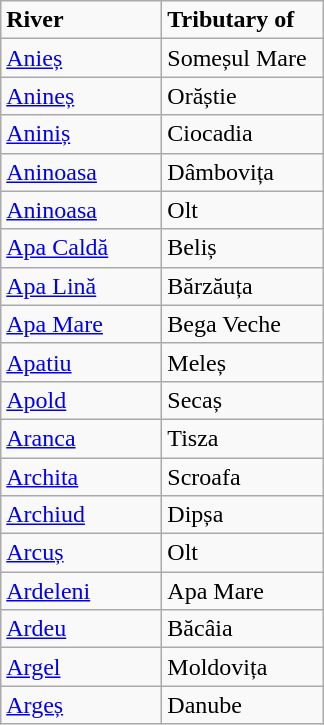<table class="wikitable">
<tr>
<td width="100pt"><strong>River</strong></td>
<td width="100pt"><strong>Tributary of</strong></td>
</tr>
<tr>
<td><a href='#'>Anieș</a></td>
<td>Someșul Mare</td>
</tr>
<tr>
<td><a href='#'>Anineș</a></td>
<td>Orăștie</td>
</tr>
<tr>
<td><a href='#'>Aniniș</a></td>
<td>Ciocadia</td>
</tr>
<tr>
<td><a href='#'>Aninoasa</a></td>
<td>Dâmbovița</td>
</tr>
<tr>
<td><a href='#'>Aninoasa</a></td>
<td>Olt</td>
</tr>
<tr>
<td><a href='#'>Apa Caldă</a></td>
<td>Beliș</td>
</tr>
<tr>
<td><a href='#'>Apa Lină</a></td>
<td>Bărzăuța</td>
</tr>
<tr>
<td><a href='#'>Apa Mare</a></td>
<td>Bega Veche</td>
</tr>
<tr>
<td><a href='#'>Apatiu</a></td>
<td>Meleș</td>
</tr>
<tr>
<td><a href='#'>Apold</a></td>
<td>Secaș</td>
</tr>
<tr>
<td><a href='#'>Aranca</a></td>
<td>Tisza</td>
</tr>
<tr>
<td><a href='#'>Archita</a></td>
<td>Scroafa</td>
</tr>
<tr>
<td><a href='#'>Archiud</a></td>
<td>Dipșa</td>
</tr>
<tr>
<td><a href='#'>Arcuș</a></td>
<td>Olt</td>
</tr>
<tr>
<td><a href='#'>Ardeleni</a></td>
<td>Apa Mare</td>
</tr>
<tr>
<td><a href='#'>Ardeu</a></td>
<td>Băcâia</td>
</tr>
<tr>
<td><a href='#'>Argel</a></td>
<td>Moldovița</td>
</tr>
<tr>
<td><a href='#'>Argeș</a></td>
<td>Danube</td>
</tr>
</table>
